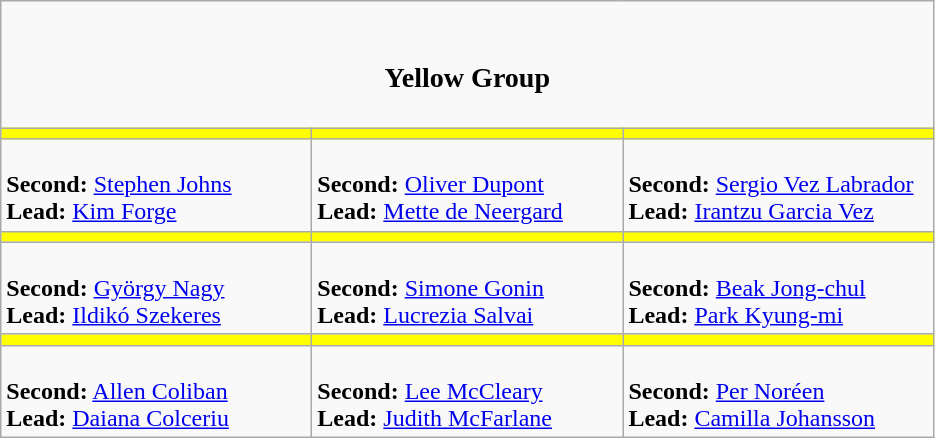<table class="wikitable">
<tr>
<td align=center colspan="3"><br><h3>Yellow Group</h3></td>
</tr>
<tr>
<th style="background: yellow;" width="200"></th>
<th style="background: yellow;" width="200"></th>
<th style="background: yellow;" width="200"></th>
</tr>
<tr>
<td><br><strong>Second:</strong> <a href='#'>Stephen Johns</a><br>
<strong>Lead:</strong> <a href='#'>Kim Forge</a></td>
<td><br><strong>Second:</strong> <a href='#'>Oliver Dupont</a><br>
<strong>Lead:</strong> <a href='#'>Mette de Neergard</a></td>
<td><br><strong>Second:</strong> <a href='#'>Sergio Vez Labrador</a><br>
<strong>Lead:</strong> <a href='#'>Irantzu Garcia Vez</a></td>
</tr>
<tr>
<th style="background: yellow;" width="200"></th>
<th style="background: yellow;" width="200"></th>
<th style="background: yellow;" width="200"></th>
</tr>
<tr>
<td><br><strong>Second:</strong> <a href='#'>György Nagy</a><br>
<strong>Lead:</strong> <a href='#'>Ildikó Szekeres</a></td>
<td><br><strong>Second:</strong> <a href='#'>Simone Gonin</a><br>
<strong>Lead:</strong> <a href='#'>Lucrezia Salvai</a></td>
<td><br><strong>Second:</strong> <a href='#'>Beak Jong-chul</a><br>
<strong>Lead:</strong> <a href='#'>Park Kyung-mi</a></td>
</tr>
<tr>
<th style="background: yellow;" width="200"></th>
<th style="background: yellow;" width="200"></th>
<th style="background: yellow;" width="200"></th>
</tr>
<tr>
<td><br><strong>Second:</strong> <a href='#'>Allen Coliban</a><br>
<strong>Lead:</strong> <a href='#'>Daiana Colceriu</a></td>
<td><br><strong>Second:</strong> <a href='#'>Lee McCleary</a><br>
<strong>Lead:</strong> <a href='#'>Judith McFarlane</a></td>
<td><br><strong>Second:</strong> <a href='#'>Per Noréen</a><br>
<strong>Lead:</strong> <a href='#'>Camilla Johansson</a></td>
</tr>
</table>
